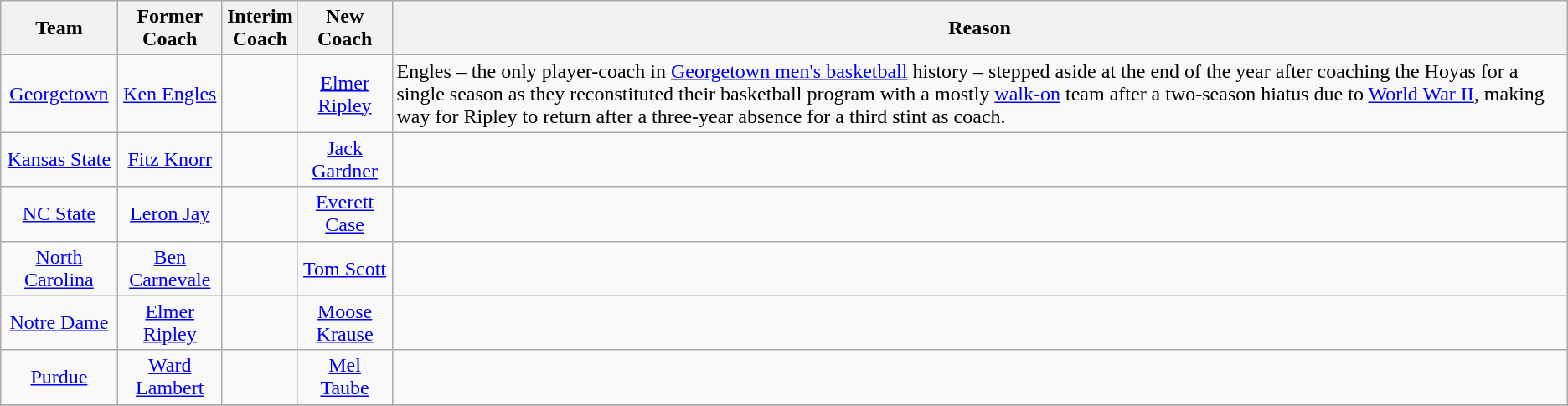<table class="wikitable" style="text-align:center;">
<tr>
<th>Team</th>
<th>Former<br>Coach</th>
<th>Interim<br>Coach</th>
<th>New<br>Coach</th>
<th>Reason</th>
</tr>
<tr>
<td><a href='#'>Georgetown</a></td>
<td><a href='#'>Ken Engles</a></td>
<td></td>
<td><a href='#'>Elmer Ripley</a></td>
<td align=left>Engles – the only player-coach in <a href='#'>Georgetown men's basketball</a> history – stepped aside at the end of the year after coaching the Hoyas for a single season as they reconstituted their basketball program with a mostly <a href='#'>walk-on</a> team after a two-season hiatus due to <a href='#'>World War II</a>, making way for Ripley to return after a three-year absence for a third stint as coach.</td>
</tr>
<tr>
<td><a href='#'>Kansas State</a></td>
<td><a href='#'>Fitz Knorr</a></td>
<td></td>
<td><a href='#'>Jack Gardner</a></td>
<td></td>
</tr>
<tr>
<td><a href='#'>NC State</a></td>
<td><a href='#'>Leron Jay</a></td>
<td></td>
<td><a href='#'>Everett Case</a></td>
<td></td>
</tr>
<tr>
<td><a href='#'>North Carolina</a></td>
<td><a href='#'>Ben Carnevale</a></td>
<td></td>
<td><a href='#'>Tom Scott</a></td>
<td></td>
</tr>
<tr>
<td><a href='#'>Notre Dame</a></td>
<td><a href='#'>Elmer Ripley</a></td>
<td></td>
<td><a href='#'>Moose Krause</a></td>
<td></td>
</tr>
<tr>
<td><a href='#'>Purdue</a></td>
<td><a href='#'>Ward Lambert</a></td>
<td></td>
<td><a href='#'>Mel Taube</a></td>
<td></td>
</tr>
<tr>
</tr>
</table>
